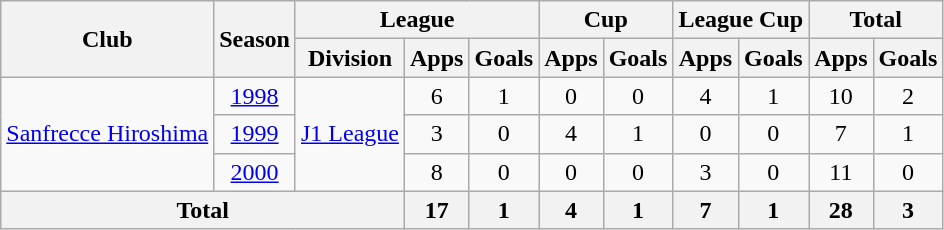<table class="wikitable" style="text-align: center">
<tr>
<th rowspan="2">Club</th>
<th rowspan="2">Season</th>
<th colspan="3">League</th>
<th colspan=2>Cup</th>
<th colspan=2>League Cup</th>
<th colspan=2>Total</th>
</tr>
<tr>
<th>Division</th>
<th>Apps</th>
<th>Goals</th>
<th>Apps</th>
<th>Goals</th>
<th>Apps</th>
<th>Goals</th>
<th>Apps</th>
<th>Goals</th>
</tr>
<tr>
<td rowspan="3"><a href='#'>Sanfrecce Hiroshima</a></td>
<td><a href='#'>1998</a></td>
<td rowspan="3"><a href='#'>J1 League</a></td>
<td>6</td>
<td>1</td>
<td>0</td>
<td>0</td>
<td>4</td>
<td>1</td>
<td>10</td>
<td>2</td>
</tr>
<tr>
<td><a href='#'>1999</a></td>
<td>3</td>
<td>0</td>
<td>4</td>
<td>1</td>
<td>0</td>
<td>0</td>
<td>7</td>
<td>1</td>
</tr>
<tr>
<td><a href='#'>2000</a></td>
<td>8</td>
<td>0</td>
<td>0</td>
<td>0</td>
<td>3</td>
<td>0</td>
<td>11</td>
<td>0</td>
</tr>
<tr>
<th colspan="3">Total</th>
<th>17</th>
<th>1</th>
<th>4</th>
<th>1</th>
<th>7</th>
<th>1</th>
<th>28</th>
<th>3</th>
</tr>
</table>
